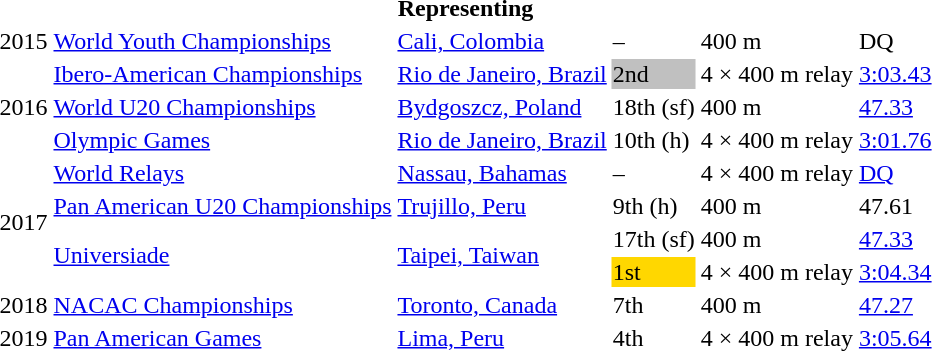<table>
<tr>
<th colspan="6">Representing </th>
</tr>
<tr>
<td>2015</td>
<td><a href='#'>World Youth Championships</a></td>
<td><a href='#'>Cali, Colombia</a></td>
<td>–</td>
<td>400 m</td>
<td>DQ</td>
</tr>
<tr>
<td rowspan=3>2016</td>
<td><a href='#'>Ibero-American Championships</a></td>
<td><a href='#'>Rio de Janeiro, Brazil</a></td>
<td bgcolor=silver>2nd</td>
<td>4 × 400 m relay</td>
<td><a href='#'>3:03.43</a></td>
</tr>
<tr>
<td><a href='#'>World U20 Championships</a></td>
<td><a href='#'>Bydgoszcz, Poland</a></td>
<td>18th (sf)</td>
<td>400 m</td>
<td><a href='#'>47.33</a></td>
</tr>
<tr>
<td><a href='#'>Olympic Games</a></td>
<td><a href='#'>Rio de Janeiro, Brazil</a></td>
<td>10th (h)</td>
<td>4 × 400 m relay</td>
<td><a href='#'>3:01.76</a></td>
</tr>
<tr>
<td rowspan=4>2017</td>
<td><a href='#'>World Relays</a></td>
<td><a href='#'>Nassau, Bahamas</a></td>
<td>–</td>
<td>4 × 400 m relay</td>
<td><a href='#'>DQ</a></td>
</tr>
<tr>
<td><a href='#'>Pan American U20 Championships</a></td>
<td><a href='#'>Trujillo, Peru</a></td>
<td>9th (h)</td>
<td>400 m</td>
<td>47.61</td>
</tr>
<tr>
<td rowspan=2><a href='#'>Universiade</a></td>
<td rowspan=2><a href='#'>Taipei, Taiwan</a></td>
<td>17th (sf)</td>
<td>400 m</td>
<td><a href='#'>47.33</a></td>
</tr>
<tr>
<td bgcolor=gold>1st</td>
<td>4 × 400 m relay</td>
<td><a href='#'>3:04.34</a></td>
</tr>
<tr>
<td>2018</td>
<td><a href='#'>NACAC Championships</a></td>
<td><a href='#'>Toronto, Canada</a></td>
<td>7th</td>
<td>400 m</td>
<td><a href='#'>47.27</a></td>
</tr>
<tr>
<td>2019</td>
<td><a href='#'>Pan American Games</a></td>
<td><a href='#'>Lima, Peru</a></td>
<td>4th</td>
<td>4 × 400 m relay</td>
<td><a href='#'>3:05.64</a></td>
</tr>
</table>
